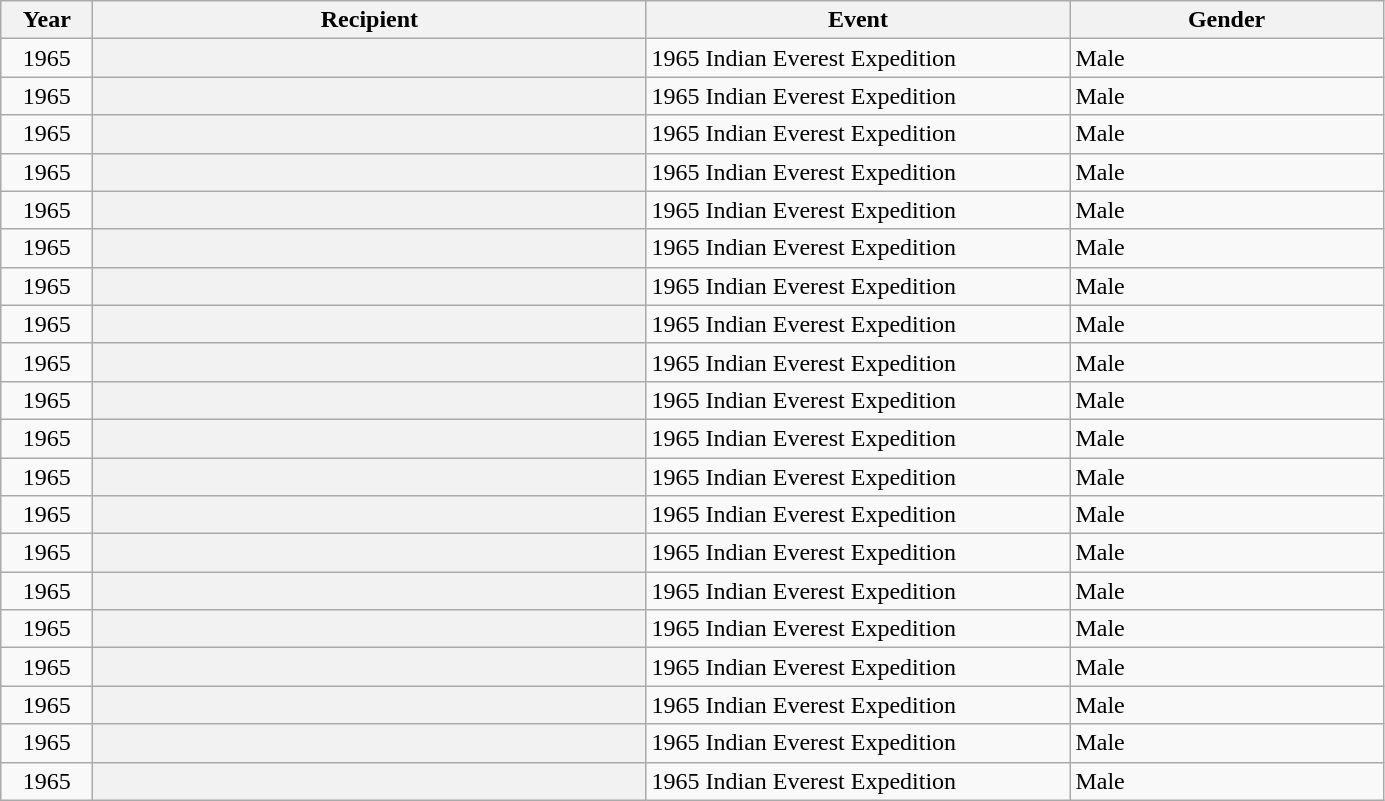<table class="wikitable plainrowheaders sortable" style="width:73%">
<tr>
<th scope="col" style="width:5%">Year</th>
<th scope="col" style="width:30%">Recipient</th>
<th scope="col" style="width:23%">Event</th>
<th scope="col" style="width:17%">Gender</th>
</tr>
<tr>
<td style="text-align:center;">1965</td>
<th scope="row"></th>
<td>1965 Indian Everest Expedition</td>
<td>Male</td>
</tr>
<tr>
<td style="text-align:center;">1965</td>
<th scope="row"></th>
<td>1965 Indian Everest Expedition</td>
<td>Male</td>
</tr>
<tr>
<td style="text-align:center;">1965</td>
<th scope="row"></th>
<td>1965 Indian Everest Expedition</td>
<td>Male</td>
</tr>
<tr>
<td style="text-align:center;">1965</td>
<th scope="row"></th>
<td>1965 Indian Everest Expedition</td>
<td>Male</td>
</tr>
<tr>
<td style="text-align:center;">1965</td>
<th scope="row"></th>
<td>1965 Indian Everest Expedition</td>
<td>Male</td>
</tr>
<tr>
<td style="text-align:center;">1965</td>
<th scope="row"></th>
<td>1965 Indian Everest Expedition</td>
<td>Male</td>
</tr>
<tr>
<td style="text-align:center;">1965</td>
<th scope="row"></th>
<td>1965 Indian Everest Expedition</td>
<td>Male</td>
</tr>
<tr>
<td style="text-align:center;">1965</td>
<th scope="row"></th>
<td>1965 Indian Everest Expedition</td>
<td>Male</td>
</tr>
<tr>
<td style="text-align:center;">1965</td>
<th scope="row"></th>
<td>1965 Indian Everest Expedition</td>
<td>Male</td>
</tr>
<tr>
<td style="text-align:center;">1965</td>
<th scope="row"></th>
<td>1965 Indian Everest Expedition</td>
<td>Male</td>
</tr>
<tr>
<td style="text-align:center;">1965</td>
<th scope="row"></th>
<td>1965 Indian Everest Expedition</td>
<td>Male</td>
</tr>
<tr>
<td style="text-align:center;">1965</td>
<th scope="row"></th>
<td>1965 Indian Everest Expedition</td>
<td>Male</td>
</tr>
<tr>
<td style="text-align:center;">1965</td>
<th scope="row"></th>
<td>1965 Indian Everest Expedition</td>
<td>Male</td>
</tr>
<tr>
<td style="text-align:center;">1965</td>
<th scope="row"></th>
<td>1965 Indian Everest Expedition</td>
<td>Male</td>
</tr>
<tr>
<td style="text-align:center;">1965</td>
<th scope="row"></th>
<td>1965 Indian Everest Expedition</td>
<td>Male</td>
</tr>
<tr>
<td style="text-align:center;">1965</td>
<th scope="row"></th>
<td>1965 Indian Everest Expedition</td>
<td>Male</td>
</tr>
<tr>
<td style="text-align:center;">1965</td>
<th scope="row"></th>
<td>1965 Indian Everest Expedition</td>
<td>Male</td>
</tr>
<tr>
<td style="text-align:center;">1965</td>
<th scope="row"></th>
<td>1965 Indian Everest Expedition</td>
<td>Male</td>
</tr>
<tr>
<td style="text-align:center;">1965</td>
<th scope="row"></th>
<td>1965 Indian Everest Expedition</td>
<td>Male</td>
</tr>
<tr>
<td style="text-align:center;">1965</td>
<th scope="row"></th>
<td>1965 Indian Everest Expedition</td>
<td>Male</td>
</tr>
</table>
